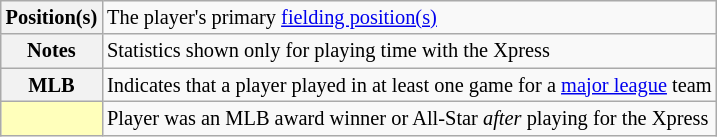<table class="wikitable plainrowheaders" style="font-size:85%">
<tr>
<th scope="row" style="text-align:center"><strong>Position(s)</strong></th>
<td>The player's primary <a href='#'>fielding position(s)</a></td>
</tr>
<tr>
<th scope="row" style="text-align:center"><strong>Notes</strong></th>
<td>Statistics shown only for playing time with the Xpress</td>
</tr>
<tr>
<th scope="row" style="text-align:center"><strong>MLB</strong></th>
<td>Indicates that a player played in at least one game for a <a href='#'>major league</a> team</td>
</tr>
<tr>
<th scope="row" style="text-align:center; background-color:#FFFFBB"></th>
<td>Player was an MLB award winner or All-Star <em>after</em> playing for the Xpress</td>
</tr>
</table>
